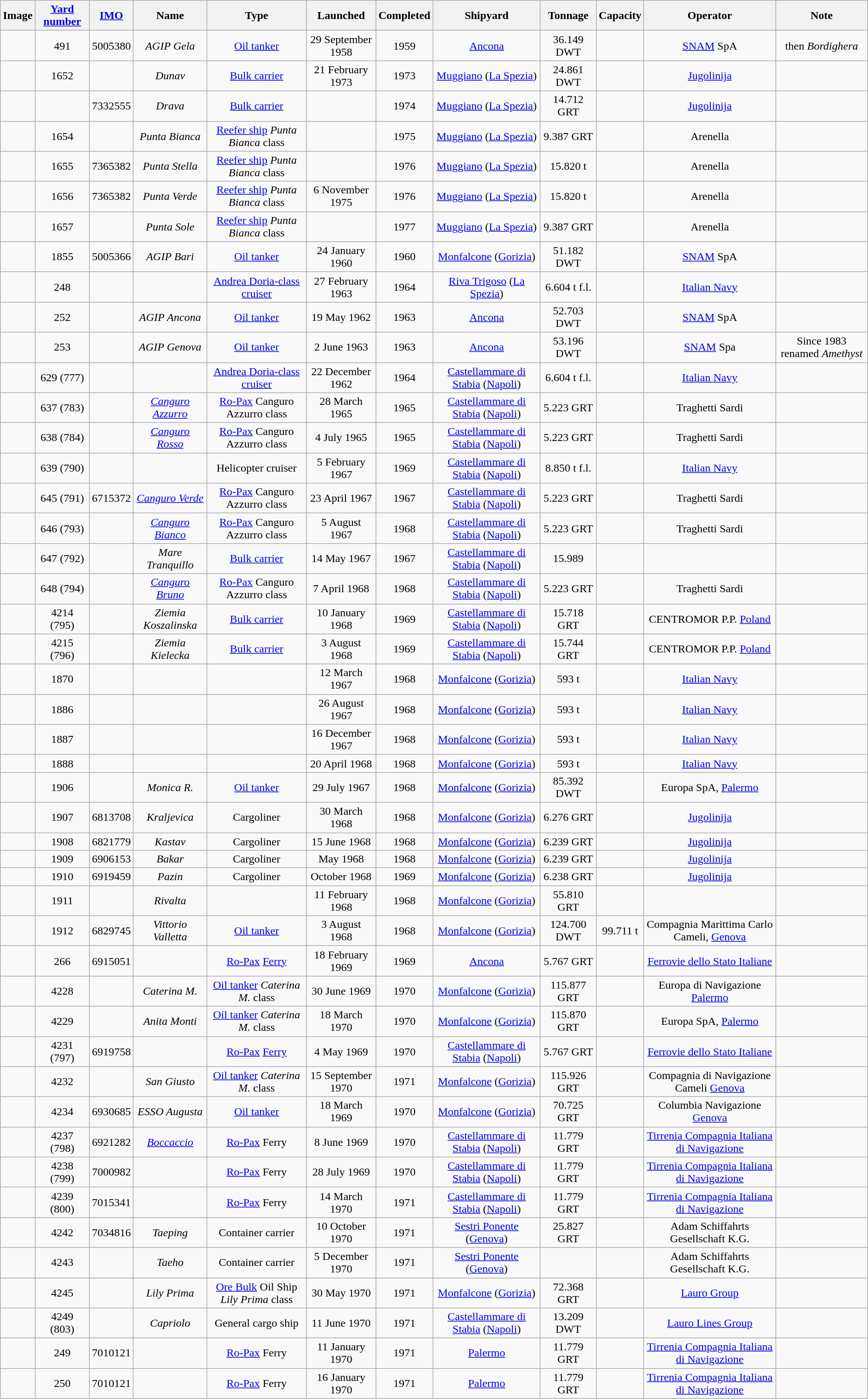<table class="sortable wikitable" style="text-align:center;">
<tr>
<th>Image</th>
<th><a href='#'>Yard number</a></th>
<th><a href='#'>IMO</a></th>
<th>Name</th>
<th>Type</th>
<th>Launched</th>
<th>Completed</th>
<th>Shipyard</th>
<th>Tonnage</th>
<th>Capacity</th>
<th>Operator</th>
<th>Note</th>
</tr>
<tr>
<td></td>
<td>491</td>
<td>5005380</td>
<td><em>AGIP Gela</em></td>
<td><a href='#'>Oil tanker</a></td>
<td>29 September 1958</td>
<td>1959</td>
<td><a href='#'>Ancona</a></td>
<td>36.149 DWT</td>
<td></td>
<td><a href='#'>SNAM</a> SpA</td>
<td>then <em>Bordighera</em></td>
</tr>
<tr>
<td></td>
<td>1652</td>
<td></td>
<td><em>Dunav</em></td>
<td><a href='#'>Bulk carrier</a></td>
<td>21 February 1973</td>
<td>1973</td>
<td><a href='#'>Muggiano</a> (<a href='#'>La Spezia</a>)</td>
<td>24.861 DWT</td>
<td></td>
<td><a href='#'>Jugolinija</a></td>
<td></td>
</tr>
<tr>
<td></td>
<td></td>
<td>7332555</td>
<td><em>Drava</em></td>
<td><a href='#'>Bulk carrier</a></td>
<td></td>
<td>1974</td>
<td><a href='#'>Muggiano</a> (<a href='#'>La Spezia</a>)</td>
<td>14.712 GRT</td>
<td></td>
<td><a href='#'>Jugolinija</a></td>
<td></td>
</tr>
<tr>
<td></td>
<td>1654</td>
<td></td>
<td><em>Punta Bianca</em></td>
<td><a href='#'>Reefer ship</a> <em>Punta Bianca</em> class</td>
<td></td>
<td>1975</td>
<td><a href='#'>Muggiano</a> (<a href='#'>La Spezia</a>)</td>
<td>9.387 GRT</td>
<td></td>
<td>Arenella</td>
<td></td>
</tr>
<tr>
<td></td>
<td>1655</td>
<td>7365382</td>
<td><em>Punta Stella</em></td>
<td><a href='#'>Reefer ship</a> <em>Punta Bianca</em> class</td>
<td></td>
<td>1976</td>
<td><a href='#'>Muggiano</a> (<a href='#'>La Spezia</a>)</td>
<td>15.820 t</td>
<td></td>
<td>Arenella</td>
<td></td>
</tr>
<tr>
<td></td>
<td>1656</td>
<td>7365382</td>
<td><em>Punta Verde</em></td>
<td><a href='#'>Reefer ship</a> <em>Punta Bianca</em> class</td>
<td>6 November 1975</td>
<td>1976</td>
<td><a href='#'>Muggiano</a> (<a href='#'>La Spezia</a>)</td>
<td>15.820 t</td>
<td></td>
<td>Arenella</td>
<td></td>
</tr>
<tr>
<td></td>
<td>1657</td>
<td></td>
<td><em>Punta Sole</em></td>
<td><a href='#'>Reefer ship</a> <em>Punta Bianca</em> class</td>
<td></td>
<td>1977</td>
<td><a href='#'>Muggiano</a> (<a href='#'>La Spezia</a>)</td>
<td>9.387 GRT</td>
<td></td>
<td>Arenella</td>
<td></td>
</tr>
<tr>
<td></td>
<td>1855</td>
<td>5005366</td>
<td><em>AGIP Bari</em></td>
<td><a href='#'>Oil tanker</a></td>
<td>24 January 1960</td>
<td>1960</td>
<td><a href='#'>Monfalcone</a> (<a href='#'>Gorizia</a>)</td>
<td>51.182 DWT</td>
<td></td>
<td><a href='#'>SNAM</a> SpA</td>
<td></td>
</tr>
<tr>
<td></td>
<td>248</td>
<td></td>
<td></td>
<td><a href='#'>Andrea Doria-class cruiser</a></td>
<td>27 February 1963</td>
<td>1964</td>
<td><a href='#'>Riva Trigoso</a> (<a href='#'>La Spezia</a>)</td>
<td>6.604 t f.l.</td>
<td></td>
<td><a href='#'>Italian Navy</a></td>
<td></td>
</tr>
<tr>
<td></td>
<td>252</td>
<td></td>
<td><em>AGIP Ancona</em></td>
<td><a href='#'>Oil tanker</a></td>
<td>19 May 1962</td>
<td>1963</td>
<td><a href='#'>Ancona</a></td>
<td>52.703 DWT</td>
<td></td>
<td><a href='#'>SNAM</a> SpA</td>
<td></td>
</tr>
<tr>
<td></td>
<td>253</td>
<td></td>
<td><em>AGIP Genova</em></td>
<td><a href='#'>Oil tanker</a></td>
<td>2 June 1963</td>
<td>1963</td>
<td><a href='#'>Ancona</a></td>
<td>53.196 DWT</td>
<td></td>
<td><a href='#'>SNAM</a> Spa</td>
<td>Since 1983 renamed <em>Amethyst</em></td>
</tr>
<tr>
<td></td>
<td>629 (777)</td>
<td></td>
<td></td>
<td><a href='#'>Andrea Doria-class cruiser</a></td>
<td>22 December 1962</td>
<td>1964</td>
<td><a href='#'>Castellammare di Stabia</a> (<a href='#'>Napoli</a>)</td>
<td>6.604 t f.l.</td>
<td></td>
<td><a href='#'>Italian Navy</a></td>
<td></td>
</tr>
<tr>
<td></td>
<td>637 (783)</td>
<td></td>
<td><em><a href='#'>Canguro Azzurro</a></em></td>
<td><a href='#'>Ro-Pax</a> Canguro Azzurro class</td>
<td>28 March 1965</td>
<td>1965</td>
<td><a href='#'>Castellammare di Stabia</a> (<a href='#'>Napoli</a>)</td>
<td>5.223 GRT</td>
<td></td>
<td>Traghetti Sardi</td>
<td></td>
</tr>
<tr>
<td></td>
<td>638 (784)</td>
<td></td>
<td><em><a href='#'>Canguro Rosso</a></em></td>
<td><a href='#'>Ro-Pax</a> Canguro Azzurro class</td>
<td>4 July 1965</td>
<td>1965</td>
<td><a href='#'>Castellammare di Stabia</a> (<a href='#'>Napoli</a>)</td>
<td>5.223 GRT</td>
<td></td>
<td>Traghetti Sardi</td>
<td></td>
</tr>
<tr>
<td></td>
<td>639 (790)</td>
<td></td>
<td></td>
<td>Helicopter cruiser</td>
<td>5 February 1967</td>
<td>1969</td>
<td><a href='#'>Castellammare di Stabia</a> (<a href='#'>Napoli</a>)</td>
<td>8.850 t f.l.</td>
<td></td>
<td><a href='#'>Italian Navy</a></td>
<td></td>
</tr>
<tr>
<td></td>
<td>645 (791)</td>
<td>6715372</td>
<td><a href='#'><em>Canguro Verde</em></a></td>
<td><a href='#'>Ro-Pax</a> Canguro Azzurro class</td>
<td>23 April 1967</td>
<td>1967</td>
<td><a href='#'>Castellammare di Stabia</a> (<a href='#'>Napoli</a>)</td>
<td>5.223 GRT</td>
<td></td>
<td>Traghetti Sardi</td>
<td></td>
</tr>
<tr>
<td></td>
<td>646 (793)</td>
<td></td>
<td><em><a href='#'>Canguro Bianco</a></em></td>
<td><a href='#'>Ro-Pax</a> Canguro Azzurro class</td>
<td>5 August 1967</td>
<td>1968</td>
<td><a href='#'>Castellammare di Stabia</a> (<a href='#'>Napoli</a>)</td>
<td>5.223 GRT</td>
<td></td>
<td>Traghetti Sardi</td>
<td></td>
</tr>
<tr>
<td></td>
<td>647 (792)</td>
<td></td>
<td><em>Mare Tranquillo</em></td>
<td><a href='#'>Bulk carrier</a></td>
<td>14 May 1967</td>
<td>1967</td>
<td><a href='#'>Castellammare di Stabia</a> (<a href='#'>Napoli</a>)</td>
<td>15.989</td>
<td></td>
<td></td>
<td></td>
</tr>
<tr>
<td></td>
<td>648 (794)</td>
<td></td>
<td><em><a href='#'>Canguro Bruno</a></em></td>
<td><a href='#'>Ro-Pax</a> Canguro Azzurro class</td>
<td>7 April 1968</td>
<td>1968</td>
<td><a href='#'>Castellammare di Stabia</a> (<a href='#'>Napoli</a>)</td>
<td>5.223 GRT</td>
<td></td>
<td>Traghetti Sardi</td>
<td></td>
</tr>
<tr>
<td></td>
<td>4214 (795)</td>
<td></td>
<td><em>Ziemia Koszalinska</em></td>
<td><a href='#'>Bulk carrier</a></td>
<td>10 January 1968</td>
<td>1969</td>
<td><a href='#'>Castellammare di Stabia</a> (<a href='#'>Napoli</a>)</td>
<td>15.718 GRT</td>
<td></td>
<td>CENTROMOR P.P. <a href='#'>Poland</a></td>
<td></td>
</tr>
<tr>
<td></td>
<td>4215 (796)</td>
<td></td>
<td><em>Ziemia Kielecka</em></td>
<td><a href='#'>Bulk carrier</a></td>
<td>3 August 1968</td>
<td>1969</td>
<td><a href='#'>Castellammare di Stabia</a> (<a href='#'>Napoli</a>)</td>
<td>15.744 GRT</td>
<td></td>
<td>CENTROMOR P.P. <a href='#'>Poland</a></td>
<td></td>
</tr>
<tr>
<td></td>
<td>1870</td>
<td></td>
<td></td>
<td></td>
<td>12 March 1967</td>
<td>1968</td>
<td><a href='#'>Monfalcone</a> (<a href='#'>Gorizia</a>)</td>
<td>593 t</td>
<td></td>
<td><a href='#'>Italian Navy</a></td>
<td></td>
</tr>
<tr>
<td></td>
<td>1886</td>
<td></td>
<td></td>
<td></td>
<td>26 August 1967</td>
<td>1968</td>
<td><a href='#'>Monfalcone</a> (<a href='#'>Gorizia</a>)</td>
<td>593 t</td>
<td></td>
<td><a href='#'>Italian Navy</a></td>
<td></td>
</tr>
<tr>
<td></td>
<td>1887</td>
<td></td>
<td></td>
<td></td>
<td>16 December 1967</td>
<td>1968</td>
<td><a href='#'>Monfalcone</a> (<a href='#'>Gorizia</a>)</td>
<td>593 t</td>
<td></td>
<td><a href='#'>Italian Navy</a></td>
<td></td>
</tr>
<tr>
<td></td>
<td>1888</td>
<td></td>
<td></td>
<td></td>
<td>20 April 1968</td>
<td>1968</td>
<td><a href='#'>Monfalcone</a> (<a href='#'>Gorizia</a>)</td>
<td>593 t</td>
<td></td>
<td><a href='#'>Italian Navy</a></td>
<td></td>
</tr>
<tr>
<td></td>
<td>1906</td>
<td></td>
<td><em>Monica R.</em></td>
<td><a href='#'>Oil tanker</a></td>
<td>29 July 1967</td>
<td>1968</td>
<td><a href='#'>Monfalcone</a> (<a href='#'>Gorizia</a>)</td>
<td>85.392 DWT</td>
<td></td>
<td>Europa SpA, <a href='#'>Palermo</a></td>
<td></td>
</tr>
<tr>
<td></td>
<td>1907</td>
<td>6813708</td>
<td><em>Kraljevica</em></td>
<td>Cargoliner</td>
<td>30 March 1968</td>
<td>1968</td>
<td><a href='#'>Monfalcone</a> (<a href='#'>Gorizia</a>)</td>
<td>6.276 GRT</td>
<td></td>
<td><a href='#'>Jugolinija</a></td>
<td></td>
</tr>
<tr>
<td></td>
<td>1908</td>
<td>6821779</td>
<td><em>Kastav</em></td>
<td>Cargoliner</td>
<td>15 June 1968</td>
<td>1968</td>
<td><a href='#'>Monfalcone</a> (<a href='#'>Gorizia</a>)</td>
<td>6.239 GRT</td>
<td></td>
<td><a href='#'>Jugolinija</a></td>
<td></td>
</tr>
<tr>
<td></td>
<td>1909</td>
<td>6906153</td>
<td><em>Bakar</em></td>
<td>Cargoliner</td>
<td>May 1968</td>
<td>1968</td>
<td><a href='#'>Monfalcone</a> (<a href='#'>Gorizia</a>)</td>
<td>6.239 GRT</td>
<td></td>
<td><a href='#'>Jugolinija</a></td>
<td></td>
</tr>
<tr>
<td></td>
<td>1910</td>
<td>6919459</td>
<td><em>Pazin</em></td>
<td>Cargoliner</td>
<td>October 1968</td>
<td>1969</td>
<td><a href='#'>Monfalcone</a> (<a href='#'>Gorizia</a>)</td>
<td>6.238 GRT</td>
<td></td>
<td><a href='#'>Jugolinija</a></td>
<td></td>
</tr>
<tr>
<td></td>
<td>1911</td>
<td></td>
<td><em>Rivalta</em></td>
<td></td>
<td>11 February 1968</td>
<td>1968</td>
<td><a href='#'>Monfalcone</a> (<a href='#'>Gorizia</a>)</td>
<td>55.810 GRT</td>
<td></td>
<td></td>
<td></td>
</tr>
<tr>
<td></td>
<td>1912</td>
<td>6829745</td>
<td><em>Vittorio Valletta</em></td>
<td><a href='#'>Oil tanker</a></td>
<td>3 August 1968</td>
<td>1968</td>
<td><a href='#'>Monfalcone</a> (<a href='#'>Gorizia</a>)</td>
<td>124.700 DWT</td>
<td>99.711 t</td>
<td>Compagnia Marittima Carlo Cameli, <a href='#'>Genova</a></td>
<td></td>
</tr>
<tr>
<td></td>
<td>266</td>
<td>6915051</td>
<td><em></em></td>
<td><a href='#'>Ro-Pax</a> <a href='#'>Ferry</a></td>
<td>18 February 1969</td>
<td>1969</td>
<td><a href='#'>Ancona</a></td>
<td>5.767 GRT</td>
<td></td>
<td><a href='#'>Ferrovie dello Stato Italiane</a></td>
<td></td>
</tr>
<tr>
<td></td>
<td>4228</td>
<td></td>
<td><em>Caterina M.</em></td>
<td><a href='#'>Oil tanker</a> <em>Caterina M.</em> class</td>
<td>30 June 1969</td>
<td>1970</td>
<td><a href='#'>Monfalcone</a> (<a href='#'>Gorizia</a>)</td>
<td>115.877 GRT</td>
<td></td>
<td>Europa di Navigazione <a href='#'>Palermo</a></td>
<td></td>
</tr>
<tr>
<td></td>
<td>4229</td>
<td></td>
<td><em>Anita Monti</em></td>
<td><a href='#'>Oil tanker</a> <em>Caterina M.</em> class</td>
<td>18 March 1970</td>
<td>1970</td>
<td><a href='#'>Monfalcone</a> (<a href='#'>Gorizia</a>)</td>
<td>115.870 GRT</td>
<td></td>
<td>Europa SpA, <a href='#'>Palermo</a></td>
<td></td>
</tr>
<tr>
<td></td>
<td>4231 (797)</td>
<td>6919758</td>
<td><em></em></td>
<td><a href='#'>Ro-Pax</a> <a href='#'>Ferry</a></td>
<td>4 May 1969</td>
<td>1970</td>
<td><a href='#'>Castellammare di Stabia</a> (<a href='#'>Napoli</a>)</td>
<td>5.767 GRT</td>
<td></td>
<td><a href='#'>Ferrovie dello Stato Italiane</a></td>
<td></td>
</tr>
<tr>
<td></td>
<td>4232</td>
<td></td>
<td><em>San Giusto</em></td>
<td><a href='#'>Oil tanker</a> <em>Caterina M.</em> class</td>
<td>15 September 1970</td>
<td>1971</td>
<td><a href='#'>Monfalcone</a> (<a href='#'>Gorizia</a>)</td>
<td>115.926 GRT</td>
<td></td>
<td>Compagnia di Navigazione Cameli <a href='#'>Genova</a></td>
<td></td>
</tr>
<tr>
<td></td>
<td>4234</td>
<td>6930685</td>
<td><em>ESSO Augusta</em></td>
<td><a href='#'>Oil tanker</a></td>
<td>18 March 1969</td>
<td>1970</td>
<td><a href='#'>Monfalcone</a> (<a href='#'>Gorizia</a>)</td>
<td>70.725 GRT</td>
<td></td>
<td>Columbia Navigazione <a href='#'>Genova</a></td>
<td></td>
</tr>
<tr>
<td></td>
<td>4237 (798)</td>
<td>6921282</td>
<td><a href='#'><em>Boccaccio</em></a></td>
<td><a href='#'>Ro-Pax</a> Ferry </td>
<td>8 June 1969</td>
<td>1970</td>
<td><a href='#'>Castellammare di Stabia</a> (<a href='#'>Napoli</a>)</td>
<td>11.779 GRT</td>
<td></td>
<td><a href='#'>Tirrenia Compagnia Italiana di Navigazione</a></td>
<td></td>
</tr>
<tr>
<td></td>
<td>4238 (799)</td>
<td>7000982</td>
<td></td>
<td><a href='#'>Ro-Pax</a> Ferry </td>
<td>28 July 1969</td>
<td>1970</td>
<td><a href='#'>Castellammare di Stabia</a> (<a href='#'>Napoli</a>)</td>
<td>11.779 GRT</td>
<td></td>
<td><a href='#'>Tirrenia Compagnia Italiana di Navigazione</a></td>
<td></td>
</tr>
<tr>
<td></td>
<td>4239 (800)</td>
<td>7015341</td>
<td></td>
<td><a href='#'>Ro-Pax</a> Ferry </td>
<td>14 March 1970</td>
<td>1971</td>
<td><a href='#'>Castellammare di Stabia</a> (<a href='#'>Napoli</a>)</td>
<td>11.779 GRT</td>
<td></td>
<td><a href='#'>Tirrenia Compagnia Italiana di Navigazione</a></td>
<td></td>
</tr>
<tr>
<td></td>
<td>4242</td>
<td>7034816</td>
<td><em>Taeping</em></td>
<td>Container carrier</td>
<td>10 October 1970</td>
<td>1971</td>
<td><a href='#'>Sestri Ponente</a> (<a href='#'>Genova</a>)</td>
<td>25.827 GRT</td>
<td></td>
<td>Adam Schiffahrts Gesellschaft K.G.</td>
<td></td>
</tr>
<tr>
<td></td>
<td>4243</td>
<td></td>
<td><em>Taeho</em></td>
<td>Container carrier</td>
<td>5 December 1970</td>
<td>1971</td>
<td><a href='#'>Sestri Ponente</a> (<a href='#'>Genova</a>)</td>
<td></td>
<td></td>
<td>Adam Schiffahrts Gesellschaft K.G.</td>
<td></td>
</tr>
<tr>
<td></td>
<td>4245</td>
<td></td>
<td><em>Lily Prima</em></td>
<td><a href='#'>Ore Bulk</a> Oil Ship <em>Lily Prima</em> class</td>
<td>30 May 1970</td>
<td>1971</td>
<td><a href='#'>Monfalcone</a> (<a href='#'>Gorizia</a>)</td>
<td>72.368 GRT</td>
<td></td>
<td><a href='#'>Lauro Group</a></td>
<td></td>
</tr>
<tr>
<td></td>
<td>4249 (803)</td>
<td></td>
<td><em>Capriolo</em></td>
<td>General cargo ship</td>
<td>11 June 1970</td>
<td>1971</td>
<td><a href='#'>Castellammare di Stabia</a> (<a href='#'>Napoli</a>)</td>
<td>13.209 DWT</td>
<td></td>
<td><a href='#'>Lauro Lines Group</a></td>
<td></td>
</tr>
<tr>
<td></td>
<td>249</td>
<td>7010121</td>
<td></td>
<td><a href='#'>Ro-Pax</a> Ferry </td>
<td>11 January 1970</td>
<td>1971</td>
<td><a href='#'>Palermo</a></td>
<td>11.779 GRT</td>
<td></td>
<td><a href='#'>Tirrenia Compagnia Italiana di Navigazione</a></td>
<td></td>
</tr>
<tr>
<td></td>
<td>250</td>
<td>7010121</td>
<td></td>
<td><a href='#'>Ro-Pax</a> Ferry </td>
<td>16 January 1970</td>
<td>1971</td>
<td><a href='#'>Palermo</a></td>
<td>11.779 GRT</td>
<td></td>
<td><a href='#'>Tirrenia Compagnia Italiana di Navigazione</a></td>
<td></td>
</tr>
</table>
